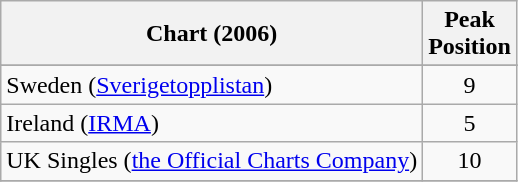<table class="wikitable sortable">
<tr>
<th align="left">Chart (2006)</th>
<th align="center">Peak<br>Position</th>
</tr>
<tr>
</tr>
<tr>
<td align="left">Sweden (<a href='#'>Sverigetopplistan</a>)</td>
<td align="center">9</td>
</tr>
<tr>
<td align="left">Ireland (<a href='#'>IRMA</a>)</td>
<td align="center">5</td>
</tr>
<tr>
<td align="left">UK Singles (<a href='#'>the Official Charts Company</a>)</td>
<td align="center">10</td>
</tr>
<tr>
</tr>
</table>
